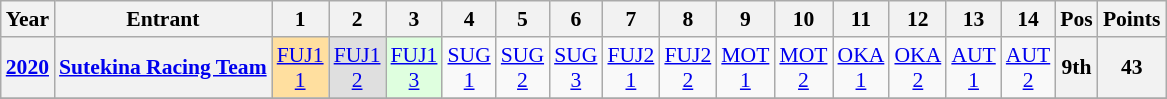<table class="wikitable" style="text-align:center; font-size:90%">
<tr>
<th>Year</th>
<th>Entrant</th>
<th>1</th>
<th>2</th>
<th>3</th>
<th>4</th>
<th>5</th>
<th>6</th>
<th>7</th>
<th>8</th>
<th>9</th>
<th>10</th>
<th>11</th>
<th>12</th>
<th>13</th>
<th>14</th>
<th>Pos</th>
<th>Points</th>
</tr>
<tr>
<th><a href='#'>2020</a></th>
<th><a href='#'>Sutekina Racing Team</a></th>
<td style="background:#FFDF9F;"><a href='#'>FUJ1<br>1</a><br></td>
<td style="background:#DFDFDF;"><a href='#'>FUJ1<br>2</a><br></td>
<td style="background:#DFFFDF;"><a href='#'>FUJ1<br>3</a><br></td>
<td style="background:#;"><a href='#'>SUG<br>1</a><br></td>
<td style="background:#;"><a href='#'>SUG<br>2</a><br></td>
<td style="background:#;"><a href='#'>SUG<br>3</a><br></td>
<td style="background:#;"><a href='#'>FUJ2<br>1</a><br></td>
<td style="background:#;"><a href='#'>FUJ2<br>2</a><br></td>
<td style="background:#;"><a href='#'>MOT<br>1</a><br></td>
<td style="background:#;"><a href='#'>MOT<br>2</a><br></td>
<td style="background:#;"><a href='#'>OKA<br>1</a><br></td>
<td style="background:#;"><a href='#'>OKA<br>2</a><br></td>
<td style="background:#;"><a href='#'>AUT<br>1</a><br></td>
<td style="background:#;"><a href='#'>AUT<br>2</a><br></td>
<th>9th</th>
<th>43</th>
</tr>
<tr>
</tr>
</table>
